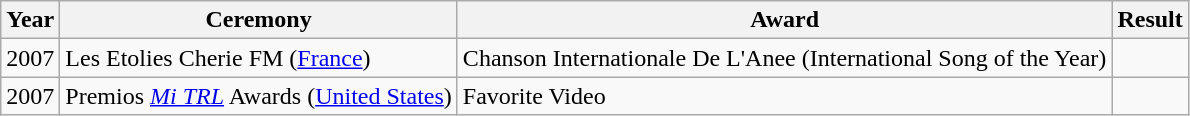<table class="wikitable">
<tr>
<th align="left">Year</th>
<th align="left">Ceremony</th>
<th align="left">Award</th>
<th align="left">Result</th>
</tr>
<tr>
<td align="left">2007</td>
<td align="left">Les Etolies Cherie FM (<a href='#'>France</a>)</td>
<td align="left">Chanson Internationale De L'Anee (International Song of the Year)</td>
<td></td>
</tr>
<tr>
<td align="left">2007</td>
<td align="left">Premios <em><a href='#'>Mi TRL</a></em> Awards (<a href='#'>United States</a>)</td>
<td align="left">Favorite Video</td>
<td></td>
</tr>
</table>
